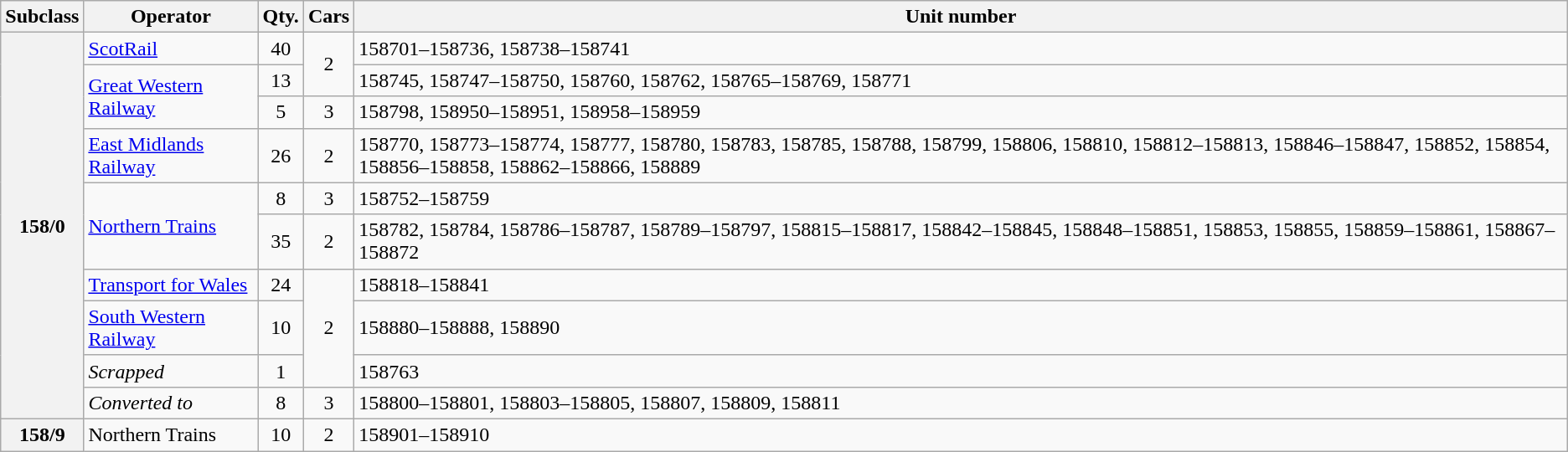<table class="wikitable">
<tr>
<th>Subclass</th>
<th>Operator</th>
<th>Qty.</th>
<th>Cars</th>
<th>Unit number</th>
</tr>
<tr>
<th rowspan="10">158/0<br></th>
<td><a href='#'>ScotRail</a></td>
<td style="text-align:center;">40</td>
<td rowspan="2" style="text-align:center;">2</td>
<td>158701–158736, 158738–158741</td>
</tr>
<tr>
<td rowspan="2"><a href='#'>Great Western Railway</a></td>
<td style="text-align:center;">13</td>
<td>158745, 158747–158750, 158760, 158762, 158765–158769, 158771</td>
</tr>
<tr>
<td style="text-align:center;">5</td>
<td style="text-align:center;">3</td>
<td>158798, 158950–158951, 158958–158959</td>
</tr>
<tr>
<td><a href='#'>East Midlands Railway</a></td>
<td style="text-align:center;">26</td>
<td style="text-align:center;">2</td>
<td>158770, 158773–158774, 158777, 158780, 158783, 158785, 158788, 158799, 158806, 158810, 158812–158813, 158846–158847, 158852, 158854, 158856–158858, 158862–158866, 158889</td>
</tr>
<tr>
<td rowspan="2"><a href='#'>Northern Trains</a></td>
<td style="text-align:center;">8</td>
<td style="text-align:center;">3</td>
<td>158752–158759</td>
</tr>
<tr>
<td style="text-align:center;">35</td>
<td style="text-align:center;">2</td>
<td>158782, 158784, 158786–158787, 158789–158797, 158815–158817, 158842–158845, 158848–158851, 158853, 158855, 158859–158861, 158867–158872</td>
</tr>
<tr>
<td><a href='#'>Transport for Wales</a></td>
<td style="text-align:center;">24</td>
<td rowspan="3" style="text-align:center;">2</td>
<td>158818–158841</td>
</tr>
<tr>
<td><a href='#'>South Western Railway</a></td>
<td style="text-align:center;">10</td>
<td>158880–158888, 158890</td>
</tr>
<tr>
<td><em>Scrapped</em></td>
<td style="text-align:center;">1</td>
<td>158763</td>
</tr>
<tr>
<td><em>Converted to </em></td>
<td style="text-align:center;">8</td>
<td style="text-align:center;">3</td>
<td>158800–158801, 158803–158805, 158807, 158809, 158811</td>
</tr>
<tr>
<th>158/9<br></th>
<td>Northern Trains</td>
<td style="text-align:center;">10</td>
<td style="text-align:center;">2</td>
<td>158901–158910</td>
</tr>
</table>
